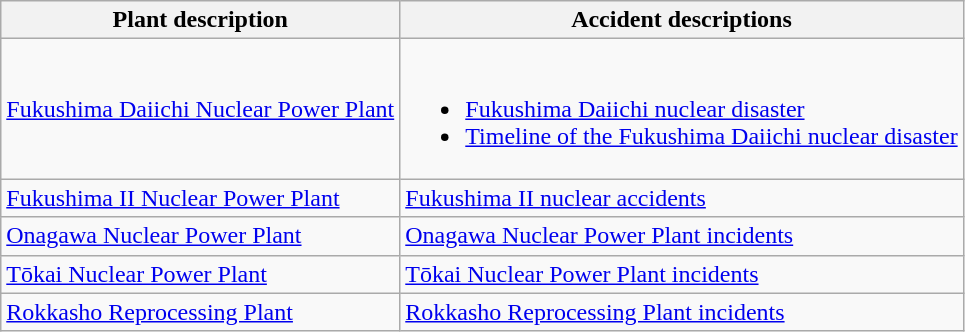<table class="wikitable">
<tr>
<th>Plant description</th>
<th>Accident descriptions</th>
</tr>
<tr>
<td><a href='#'>Fukushima Daiichi Nuclear Power Plant</a></td>
<td><br><ul><li><a href='#'>Fukushima Daiichi nuclear disaster</a></li><li><a href='#'>Timeline of the Fukushima Daiichi nuclear disaster</a></li></ul></td>
</tr>
<tr>
<td><a href='#'>Fukushima II Nuclear Power Plant</a></td>
<td><a href='#'>Fukushima II nuclear accidents</a></td>
</tr>
<tr>
<td><a href='#'>Onagawa Nuclear Power Plant</a></td>
<td><a href='#'>Onagawa Nuclear Power Plant incidents</a></td>
</tr>
<tr>
<td><a href='#'>Tōkai Nuclear Power Plant</a></td>
<td><a href='#'>Tōkai Nuclear Power Plant incidents</a></td>
</tr>
<tr>
<td><a href='#'>Rokkasho Reprocessing Plant</a></td>
<td><a href='#'>Rokkasho Reprocessing Plant incidents</a></td>
</tr>
</table>
